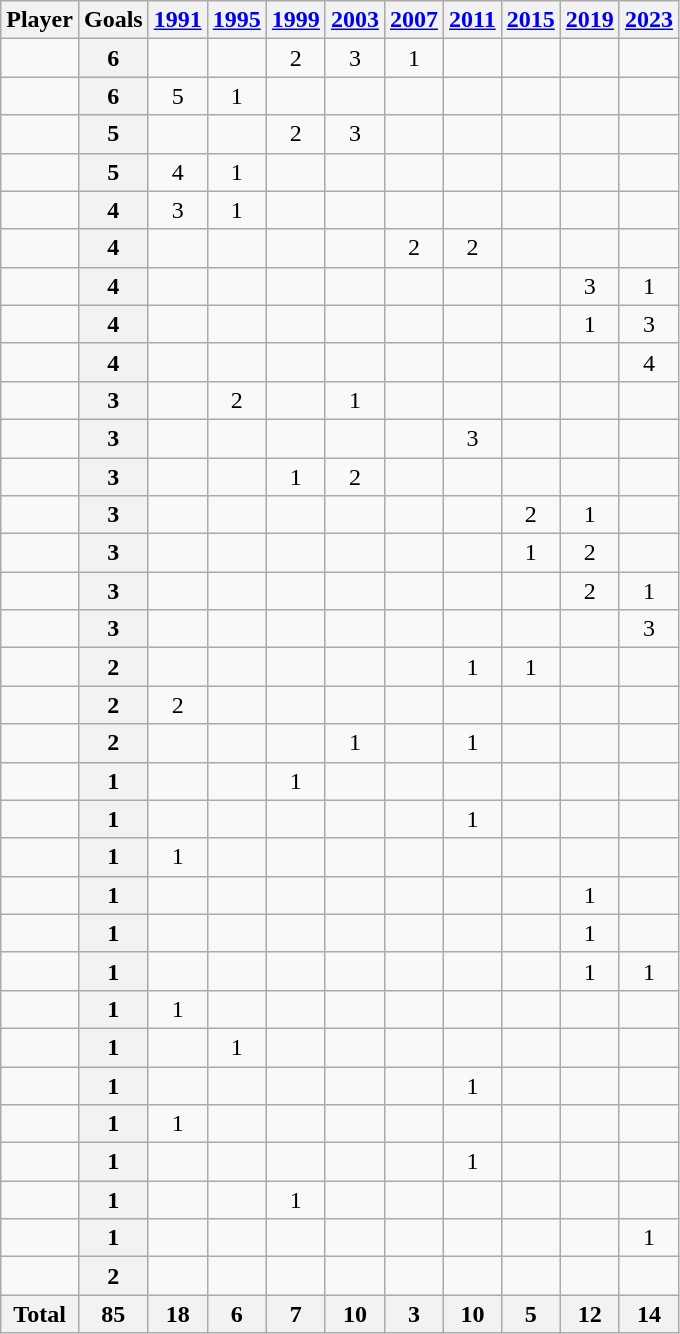<table class="wikitable sortable" style="text-align:center;">
<tr>
<th>Player</th>
<th>Goals</th>
<th><a href='#'>1991</a></th>
<th><a href='#'>1995</a></th>
<th><a href='#'>1999</a></th>
<th><a href='#'>2003</a></th>
<th><a href='#'>2007</a></th>
<th><a href='#'>2011</a></th>
<th><a href='#'>2015</a></th>
<th><a href='#'>2019</a></th>
<th><a href='#'>2023</a></th>
</tr>
<tr>
<td align="left"></td>
<th>6</th>
<td></td>
<td></td>
<td>2</td>
<td>3</td>
<td>1</td>
<td></td>
<td></td>
<td></td>
<td></td>
</tr>
<tr>
<td align="left"></td>
<th>6</th>
<td>5</td>
<td>1</td>
<td></td>
<td></td>
<td></td>
<td></td>
<td></td>
<td></td>
<td></td>
</tr>
<tr>
<td align="left"></td>
<th>5</th>
<td></td>
<td></td>
<td>2</td>
<td>3</td>
<td></td>
<td></td>
<td></td>
<td></td>
<td></td>
</tr>
<tr>
<td align="left"></td>
<th>5</th>
<td>4</td>
<td>1</td>
<td></td>
<td></td>
<td></td>
<td></td>
<td></td>
<td></td>
<td></td>
</tr>
<tr>
<td align="left"></td>
<th>4</th>
<td>3</td>
<td>1</td>
<td></td>
<td></td>
<td></td>
<td></td>
<td></td>
<td></td>
<td></td>
</tr>
<tr>
<td align="left"></td>
<th>4</th>
<td></td>
<td></td>
<td></td>
<td></td>
<td>2</td>
<td>2</td>
<td></td>
<td></td>
<td></td>
</tr>
<tr>
<td align="left"></td>
<th>4</th>
<td></td>
<td></td>
<td></td>
<td></td>
<td></td>
<td></td>
<td></td>
<td>3</td>
<td>1</td>
</tr>
<tr>
<td align="left"></td>
<th>4</th>
<td></td>
<td></td>
<td></td>
<td></td>
<td></td>
<td></td>
<td></td>
<td>1</td>
<td>3</td>
</tr>
<tr>
<td align="left"></td>
<th>4</th>
<td></td>
<td></td>
<td></td>
<td></td>
<td></td>
<td></td>
<td></td>
<td></td>
<td>4</td>
</tr>
<tr>
<td align="left"></td>
<th>3</th>
<td></td>
<td>2</td>
<td></td>
<td>1</td>
<td></td>
<td></td>
<td></td>
<td></td>
<td></td>
</tr>
<tr>
<td align="left"></td>
<th>3</th>
<td></td>
<td></td>
<td></td>
<td></td>
<td></td>
<td>3</td>
<td></td>
<td></td>
<td></td>
</tr>
<tr>
<td align="left"></td>
<th>3</th>
<td></td>
<td></td>
<td>1</td>
<td>2</td>
<td></td>
<td></td>
<td></td>
<td></td>
<td></td>
</tr>
<tr>
<td align="left"></td>
<th>3</th>
<td></td>
<td></td>
<td></td>
<td></td>
<td></td>
<td></td>
<td>2</td>
<td>1</td>
<td></td>
</tr>
<tr>
<td align="left"></td>
<th>3</th>
<td></td>
<td></td>
<td></td>
<td></td>
<td></td>
<td></td>
<td>1</td>
<td>2</td>
<td></td>
</tr>
<tr>
<td align="left"></td>
<th>3</th>
<td></td>
<td></td>
<td></td>
<td></td>
<td></td>
<td></td>
<td></td>
<td>2</td>
<td>1</td>
</tr>
<tr>
<td align="left"></td>
<th>3</th>
<td></td>
<td></td>
<td></td>
<td></td>
<td></td>
<td></td>
<td></td>
<td></td>
<td>3</td>
</tr>
<tr>
<td align="left"></td>
<th>2</th>
<td></td>
<td></td>
<td></td>
<td></td>
<td></td>
<td>1</td>
<td>1</td>
<td></td>
<td></td>
</tr>
<tr>
<td align="left"></td>
<th>2</th>
<td>2</td>
<td></td>
<td></td>
<td></td>
<td></td>
<td></td>
<td></td>
<td></td>
<td></td>
</tr>
<tr>
<td align="left"></td>
<th>2</th>
<td></td>
<td></td>
<td></td>
<td>1</td>
<td></td>
<td>1</td>
<td></td>
<td></td>
<td></td>
</tr>
<tr>
<td align="left"></td>
<th>1</th>
<td></td>
<td></td>
<td>1</td>
<td></td>
<td></td>
<td></td>
<td></td>
<td></td>
<td></td>
</tr>
<tr>
<td align="left"></td>
<th>1</th>
<td></td>
<td></td>
<td></td>
<td></td>
<td></td>
<td>1</td>
<td></td>
<td></td>
<td></td>
</tr>
<tr>
<td align="left"></td>
<th>1</th>
<td>1</td>
<td></td>
<td></td>
<td></td>
<td></td>
<td></td>
<td></td>
<td></td>
<td></td>
</tr>
<tr>
<td align="left"></td>
<th>1</th>
<td></td>
<td></td>
<td></td>
<td></td>
<td></td>
<td></td>
<td></td>
<td>1</td>
<td></td>
</tr>
<tr>
<td align="left"></td>
<th>1</th>
<td></td>
<td></td>
<td></td>
<td></td>
<td></td>
<td></td>
<td></td>
<td>1</td>
<td></td>
</tr>
<tr>
<td align="left"></td>
<th>1</th>
<td></td>
<td></td>
<td></td>
<td></td>
<td></td>
<td></td>
<td></td>
<td>1</td>
<td>1</td>
</tr>
<tr>
<td align="left"></td>
<th>1</th>
<td>1</td>
<td></td>
<td></td>
<td></td>
<td></td>
<td></td>
<td></td>
<td></td>
<td></td>
</tr>
<tr>
<td align="left"></td>
<th>1</th>
<td></td>
<td>1</td>
<td></td>
<td></td>
<td></td>
<td></td>
<td></td>
<td></td>
<td></td>
</tr>
<tr>
<td align="left"></td>
<th>1</th>
<td></td>
<td></td>
<td></td>
<td></td>
<td></td>
<td>1</td>
<td></td>
<td></td>
<td></td>
</tr>
<tr>
<td align="left"></td>
<th>1</th>
<td>1</td>
<td></td>
<td></td>
<td></td>
<td></td>
<td></td>
<td></td>
<td></td>
<td></td>
</tr>
<tr>
<td align="left"></td>
<th>1</th>
<td></td>
<td></td>
<td></td>
<td></td>
<td></td>
<td>1</td>
<td></td>
<td></td>
<td></td>
</tr>
<tr>
<td align="left"></td>
<th>1</th>
<td></td>
<td></td>
<td>1</td>
<td></td>
<td></td>
<td></td>
<td></td>
<td></td>
<td></td>
</tr>
<tr>
<td align="left"></td>
<th>1</th>
<td></td>
<td></td>
<td></td>
<td></td>
<td></td>
<td></td>
<td></td>
<td></td>
<td>1</td>
</tr>
<tr>
<td align="left"></td>
<th>2</th>
<td></td>
<td></td>
<td></td>
<td></td>
<td></td>
<td></td>
<td></td>
<td></td>
<td></td>
</tr>
<tr class="sortbottom">
<th>Total</th>
<th>85</th>
<th>18</th>
<th>6</th>
<th>7</th>
<th>10</th>
<th>3</th>
<th>10</th>
<th>5</th>
<th>12</th>
<th>14</th>
</tr>
</table>
